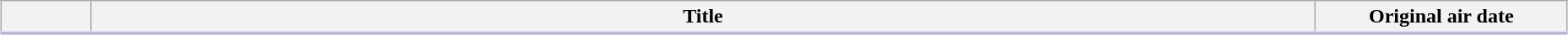<table class="plainrowheaders wikitable" style="width:98%; margin:auto; background:#FFF;">
<tr style="border-bottom: 3px solid #CCF;">
<th style="width:4em;"></th>
<th>Title</th>
<th style="width:12em;">Original air date</th>
</tr>
<tr>
</tr>
</table>
